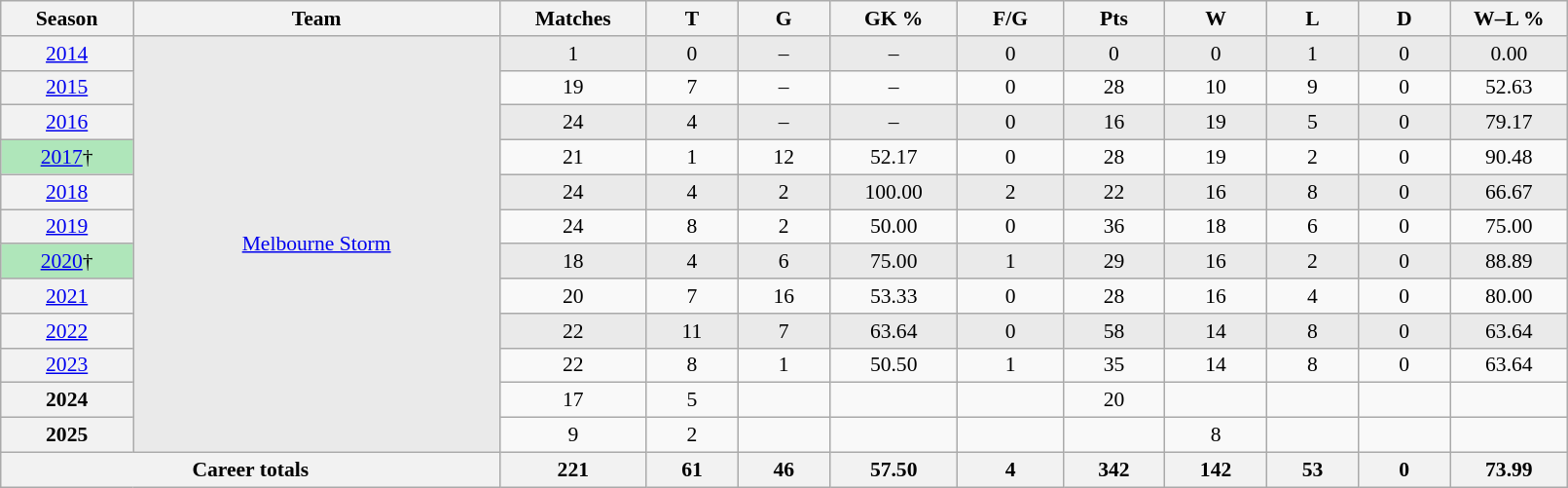<table class="wikitable sortable"  style="font-size:90%; text-align:center; width:85%;">
<tr>
<th width=2%>Season</th>
<th width=8%>Team</th>
<th width=2%>Matches</th>
<th width=2%>T</th>
<th width=2%>G</th>
<th width=2%>GK %</th>
<th width=2%>F/G</th>
<th width=2%>Pts</th>
<th width=2%>W</th>
<th width=2%>L</th>
<th width=2%>D</th>
<th width=2%>W–L %</th>
</tr>
<tr style="background-color: #EAEAEA">
<th scope="row" style="text-align:center; font-weight:normal"><a href='#'>2014</a></th>
<td rowspan="12" style="text-align:center;"> <a href='#'>Melbourne Storm</a></td>
<td>1</td>
<td>0</td>
<td>–</td>
<td>–</td>
<td>0</td>
<td>0</td>
<td>0</td>
<td>1</td>
<td>0</td>
<td>0.00</td>
</tr>
<tr>
<th scope="row" style="text-align:center; font-weight:normal"><a href='#'>2015</a></th>
<td>19</td>
<td>7</td>
<td>–</td>
<td>–</td>
<td>0</td>
<td>28</td>
<td>10</td>
<td>9</td>
<td>0</td>
<td>52.63</td>
</tr>
<tr style="background-color: #EAEAEA">
<th scope="row" style="text-align:center; font-weight:normal"><a href='#'>2016</a></th>
<td>24</td>
<td>4</td>
<td>–</td>
<td>–</td>
<td>0</td>
<td>16</td>
<td>19</td>
<td>5</td>
<td>0</td>
<td>79.17</td>
</tr>
<tr>
<th scope="row" style="text-align:center;background:#afe6ba; font-weight:normal"><a href='#'>2017</a>†</th>
<td>21</td>
<td>1</td>
<td>12</td>
<td>52.17</td>
<td>0</td>
<td>28</td>
<td>19</td>
<td>2</td>
<td>0</td>
<td>90.48</td>
</tr>
<tr style="background-color: #EAEAEA">
<th scope="row" style="text-align:center; font-weight:normal"><a href='#'>2018</a></th>
<td>24</td>
<td>4</td>
<td>2</td>
<td>100.00</td>
<td>2</td>
<td>22</td>
<td>16</td>
<td>8</td>
<td>0</td>
<td>66.67</td>
</tr>
<tr>
<th scope="row" style="text-align:center; font-weight:normal"><a href='#'>2019</a></th>
<td>24</td>
<td>8</td>
<td>2</td>
<td>50.00</td>
<td>0</td>
<td>36</td>
<td>18</td>
<td>6</td>
<td>0</td>
<td>75.00</td>
</tr>
<tr style="background-color: #EAEAEA">
<th scope="row" style="text-align:center;background:#afe6ba; font-weight:normal"><a href='#'>2020</a>†</th>
<td>18</td>
<td>4</td>
<td>6</td>
<td>75.00</td>
<td>1</td>
<td>29</td>
<td>16</td>
<td>2</td>
<td>0</td>
<td>88.89</td>
</tr>
<tr>
<th scope="row" style="text-align:center; font-weight:normal"><a href='#'>2021</a></th>
<td>20</td>
<td>7</td>
<td>16</td>
<td>53.33</td>
<td>0</td>
<td>28</td>
<td>16</td>
<td>4</td>
<td>0</td>
<td>80.00</td>
</tr>
<tr style="background-color: #EAEAEA">
<th scope="row" style="text-align:center; font-weight:normal"><a href='#'>2022</a></th>
<td>22</td>
<td>11</td>
<td>7</td>
<td>63.64</td>
<td>0</td>
<td>58</td>
<td>14</td>
<td>8</td>
<td>0</td>
<td>63.64</td>
</tr>
<tr>
<th scope="row" style="text-align:center; font-weight:normal"><a href='#'>2023</a></th>
<td>22</td>
<td>8</td>
<td>1</td>
<td>50.50</td>
<td>1</td>
<td>35</td>
<td>14</td>
<td>8</td>
<td>0</td>
<td>63.64</td>
</tr>
<tr>
<th>2024</th>
<td>17</td>
<td>5</td>
<td></td>
<td></td>
<td></td>
<td>20</td>
<td></td>
<td></td>
<td></td>
<td></td>
</tr>
<tr>
<th>2025</th>
<td>9</td>
<td>2</td>
<td></td>
<td></td>
<td></td>
<td></td>
<td>8</td>
<td></td>
<td></td>
<td></td>
</tr>
<tr class="sortbottom">
<th colspan="2">Career totals</th>
<th>221</th>
<th>61</th>
<th>46</th>
<th>57.50</th>
<th>4</th>
<th>342</th>
<th>142</th>
<th>53</th>
<th>0</th>
<th>73.99</th>
</tr>
</table>
